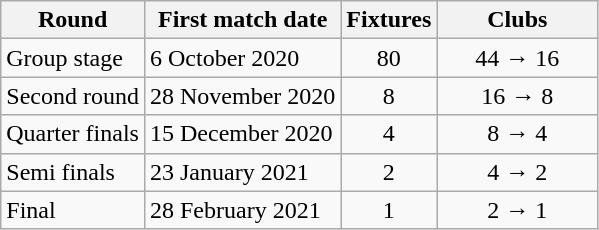<table class="wikitable">
<tr>
<th>Round</th>
<th>First match date</th>
<th>Fixtures</th>
<th width=100>Clubs</th>
</tr>
<tr align=center>
<td align=left>Group stage</td>
<td align=left>6 October 2020</td>
<td>80</td>
<td>44 → 16</td>
</tr>
<tr align=center>
<td align=left>Second round</td>
<td align=left>28 November 2020</td>
<td>8</td>
<td>16 → 8</td>
</tr>
<tr align=center>
<td align=left>Quarter finals</td>
<td align=left>15 December 2020</td>
<td>4</td>
<td>8 → 4</td>
</tr>
<tr align=center>
<td align=left>Semi finals</td>
<td align=left>23 January 2021</td>
<td>2</td>
<td>4 → 2</td>
</tr>
<tr align=center>
<td align=left>Final</td>
<td align=left>28 February 2021</td>
<td>1</td>
<td>2 → 1</td>
</tr>
</table>
